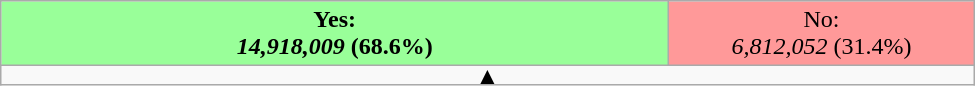<table class="wikitable sortable" style="width:650px; text-align:center;">
<tr>
<td style="width:68.6%; background:#9F9;"><strong>Yes: <br> <em>14,918,009</em> (68.6%)</strong></td>
<td style="width:31.4%; background:#F99;">No: <br> <em>6,812,052</em> (31.4%)</td>
</tr>
<tr>
<td colspan=4 style="text-align: center; line-height: 32.1%;"><strong>▲</strong></td>
</tr>
</table>
